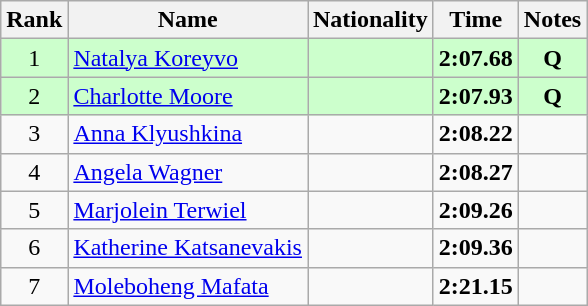<table class="wikitable sortable" style="text-align:center">
<tr>
<th>Rank</th>
<th>Name</th>
<th>Nationality</th>
<th>Time</th>
<th>Notes</th>
</tr>
<tr bgcolor=ccffcc>
<td>1</td>
<td align=left><a href='#'>Natalya Koreyvo</a></td>
<td align=left></td>
<td><strong>2:07.68</strong></td>
<td><strong>Q</strong></td>
</tr>
<tr bgcolor=ccffcc>
<td>2</td>
<td align=left><a href='#'>Charlotte Moore</a></td>
<td align=left></td>
<td><strong>2:07.93</strong></td>
<td><strong>Q</strong></td>
</tr>
<tr>
<td>3</td>
<td align=left><a href='#'>Anna Klyushkina</a></td>
<td align=left></td>
<td><strong>2:08.22</strong></td>
<td></td>
</tr>
<tr>
<td>4</td>
<td align=left><a href='#'>Angela Wagner</a></td>
<td align=left></td>
<td><strong>2:08.27</strong></td>
<td></td>
</tr>
<tr>
<td>5</td>
<td align=left><a href='#'>Marjolein Terwiel</a></td>
<td align=left></td>
<td><strong>2:09.26</strong></td>
<td></td>
</tr>
<tr>
<td>6</td>
<td align=left><a href='#'>Katherine Katsanevakis</a></td>
<td align=left></td>
<td><strong>2:09.36</strong></td>
<td></td>
</tr>
<tr>
<td>7</td>
<td align=left><a href='#'>Moleboheng Mafata</a></td>
<td align=left></td>
<td><strong>2:21.15</strong></td>
<td></td>
</tr>
</table>
